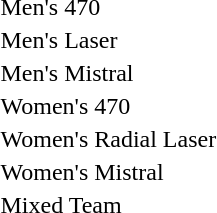<table>
<tr>
<td>Men's 470</td>
<td></td>
<td></td>
<td></td>
</tr>
<tr>
<td>Men's Laser</td>
<td></td>
<td></td>
<td></td>
</tr>
<tr>
<td>Men's Mistral</td>
<td></td>
<td></td>
<td></td>
</tr>
<tr>
<td>Women's 470</td>
<td></td>
<td></td>
<td></td>
</tr>
<tr>
<td>Women's Radial Laser</td>
<td></td>
<td></td>
<td></td>
</tr>
<tr>
<td>Women's Mistral</td>
<td></td>
<td></td>
<td></td>
</tr>
<tr>
<td>Mixed Team</td>
<td></td>
<td></td>
<td></td>
</tr>
</table>
